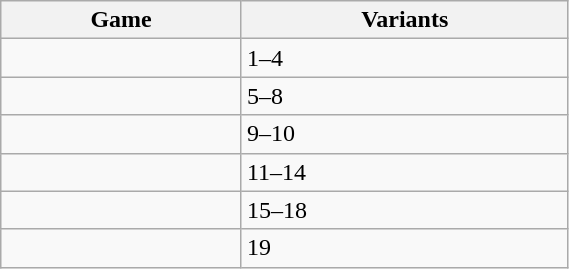<table class="wikitable center" style="margin-top: 0; width:30%">
<tr>
<th align="left">Game</th>
<th align="left">Variants</th>
</tr>
<tr>
<td></td>
<td>1–4</td>
</tr>
<tr>
<td></td>
<td>5–8</td>
</tr>
<tr>
<td></td>
<td>9–10</td>
</tr>
<tr>
<td></td>
<td>11–14</td>
</tr>
<tr>
<td></td>
<td>15–18</td>
</tr>
<tr>
<td></td>
<td>19</td>
</tr>
</table>
